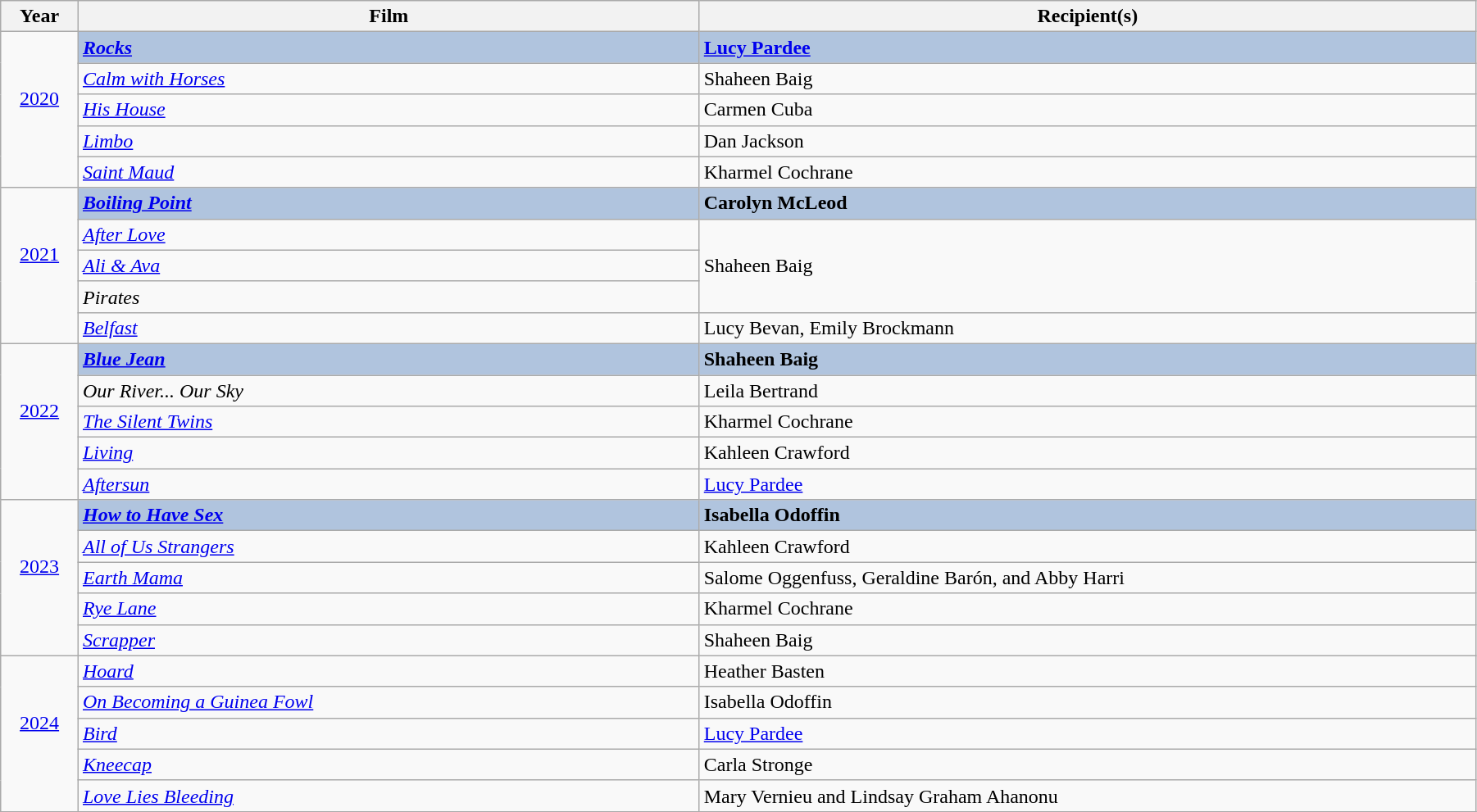<table class="wikitable" width="95%" cellpadding="5">
<tr>
<th width="5%">Year</th>
<th width="40%">Film</th>
<th width="50%">Recipient(s)</th>
</tr>
<tr>
<td rowspan="5" style="text-align:center;"><a href='#'>2020</a><br><br></td>
<td style="background:#B0C4DE"><strong><em><a href='#'>Rocks</a></em></strong></td>
<td style="background:#B0C4DE"><strong><a href='#'>Lucy Pardee</a></strong></td>
</tr>
<tr>
<td><em><a href='#'>Calm with Horses</a></em></td>
<td>Shaheen Baig</td>
</tr>
<tr>
<td><em><a href='#'>His House</a></em></td>
<td>Carmen Cuba</td>
</tr>
<tr>
<td><em><a href='#'>Limbo</a></em></td>
<td>Dan Jackson</td>
</tr>
<tr>
<td><em><a href='#'>Saint Maud</a></em></td>
<td>Kharmel Cochrane</td>
</tr>
<tr>
<td rowspan="5" style="text-align:center;"><a href='#'>2021</a><br><br></td>
<td style="background:#B0C4DE"><strong><em><a href='#'>Boiling Point</a></em></strong></td>
<td style="background:#B0C4DE"><strong>Carolyn McLeod</strong></td>
</tr>
<tr>
<td><em><a href='#'>After Love</a></em></td>
<td rowspan="3">Shaheen Baig</td>
</tr>
<tr>
<td><em><a href='#'>Ali & Ava</a></em></td>
</tr>
<tr>
<td><em>Pirates</em></td>
</tr>
<tr>
<td><em><a href='#'>Belfast</a></em></td>
<td>Lucy Bevan, Emily Brockmann</td>
</tr>
<tr>
<td rowspan="5" style="text-align:center;"><a href='#'>2022</a><br><br></td>
<td style="background:#B0C4DE"><strong><em><a href='#'>Blue Jean</a></em></strong></td>
<td style="background:#B0C4DE"><strong>Shaheen Baig</strong></td>
</tr>
<tr>
<td><em>Our River... Our Sky</em></td>
<td>Leila Bertrand</td>
</tr>
<tr>
<td><em><a href='#'>The Silent Twins</a></em></td>
<td>Kharmel Cochrane</td>
</tr>
<tr>
<td><em><a href='#'>Living</a></em></td>
<td>Kahleen Crawford</td>
</tr>
<tr>
<td><em><a href='#'>Aftersun</a></em></td>
<td><a href='#'>Lucy Pardee</a></td>
</tr>
<tr>
<td rowspan="5" style="text-align:center;"><a href='#'>2023</a><br><br></td>
<td style="background:#B0C4DE"><strong><em><a href='#'>How to Have Sex</a></em></strong></td>
<td style="background:#B0C4DE"><strong>Isabella Odoffin</strong></td>
</tr>
<tr>
<td><em><a href='#'>All of Us Strangers</a></em></td>
<td>Kahleen Crawford</td>
</tr>
<tr>
<td><em><a href='#'>Earth Mama</a></em></td>
<td>Salome Oggenfuss, Geraldine Barón, and Abby Harri</td>
</tr>
<tr>
<td><em><a href='#'>Rye Lane</a></em></td>
<td>Kharmel Cochrane</td>
</tr>
<tr>
<td><em><a href='#'>Scrapper</a></em></td>
<td>Shaheen Baig</td>
</tr>
<tr>
<td rowspan="5" style="text-align:center;"><a href='#'>2024</a><br><br></td>
<td><em><a href='#'>Hoard</a></em></td>
<td>Heather Basten</td>
</tr>
<tr>
<td><em><a href='#'>On Becoming a Guinea Fowl</a></em></td>
<td>Isabella Odoffin</td>
</tr>
<tr>
<td><em><a href='#'>Bird</a></em></td>
<td><a href='#'>Lucy Pardee</a></td>
</tr>
<tr>
<td><em><a href='#'>Kneecap</a></em></td>
<td>Carla Stronge</td>
</tr>
<tr>
<td><em><a href='#'>Love Lies Bleeding</a></em></td>
<td>Mary Vernieu and Lindsay Graham Ahanonu</td>
</tr>
<tr>
</tr>
</table>
